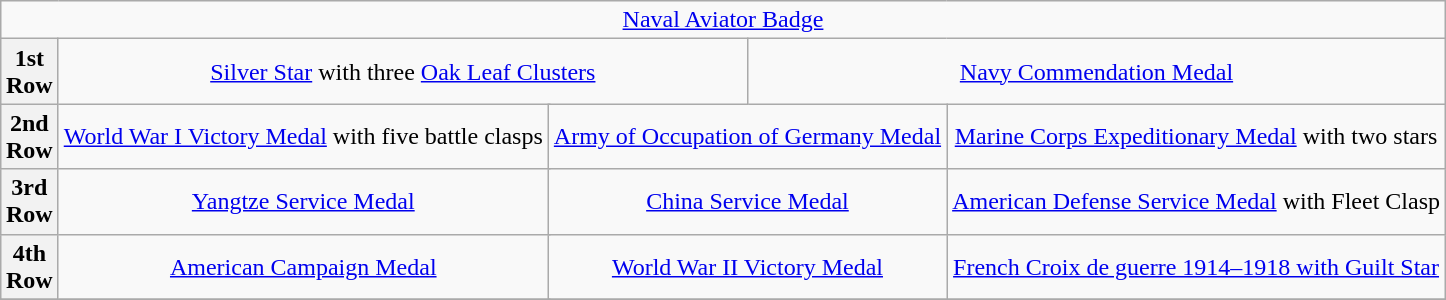<table class="wikitable" style="margin:1em auto; text-align:center;">
<tr>
<td colspan="14"><a href='#'>Naval Aviator Badge</a></td>
</tr>
<tr>
<th>1st<br>Row</th>
<td colspan="5"><a href='#'>Silver Star</a> with three <a href='#'>Oak Leaf Clusters</a></td>
<td colspan="6"><a href='#'>Navy Commendation Medal</a></td>
</tr>
<tr>
<th>2nd<br>Row</th>
<td colspan="3"><a href='#'>World War I Victory Medal</a> with five battle clasps</td>
<td colspan="3"><a href='#'>Army of Occupation of Germany Medal</a></td>
<td colspan="3"><a href='#'>Marine Corps Expeditionary Medal</a> with two stars</td>
</tr>
<tr>
<th>3rd<br>Row</th>
<td colspan="3"><a href='#'>Yangtze Service Medal</a></td>
<td colspan="3"><a href='#'>China Service Medal</a></td>
<td colspan="3"><a href='#'>American Defense Service Medal</a> with Fleet Clasp</td>
</tr>
<tr>
<th>4th<br>Row</th>
<td colspan="3"><a href='#'>American Campaign Medal</a></td>
<td colspan="3"><a href='#'>World War II Victory Medal</a></td>
<td colspan="3"><a href='#'>French Croix de guerre 1914–1918 with Guilt Star</a></td>
</tr>
<tr>
</tr>
</table>
